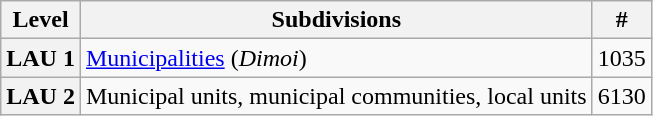<table class="wikitable">
<tr>
<th>Level</th>
<th>Subdivisions</th>
<th>#</th>
</tr>
<tr>
<th>LAU 1</th>
<td><a href='#'>Municipalities</a> (<em>Dimoi</em>)</td>
<td align="right">1035</td>
</tr>
<tr>
<th>LAU 2</th>
<td>Municipal units, municipal communities, local units</td>
<td align="right">6130</td>
</tr>
</table>
